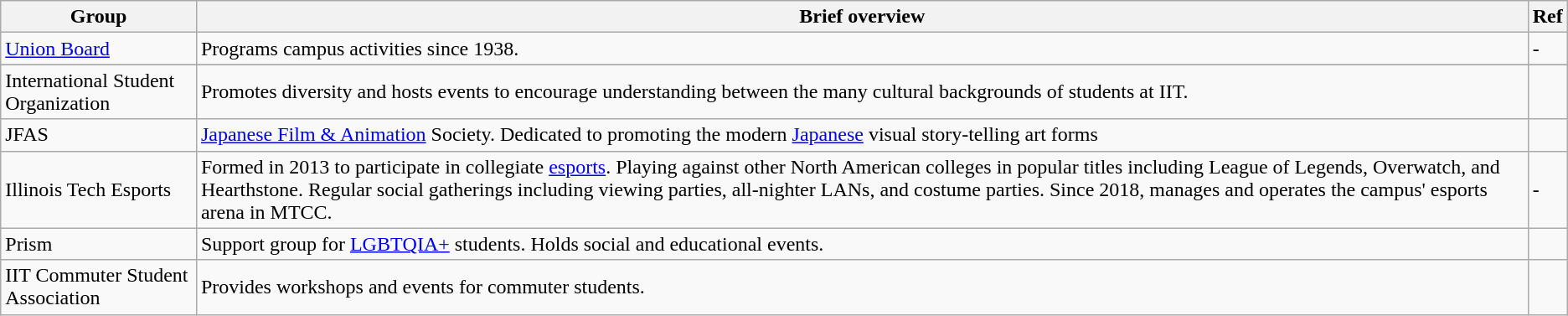<table class="wikitable" style="margin-top: 0">
<tr>
<th>Group</th>
<th>Brief overview</th>
<th>Ref</th>
</tr>
<tr>
<td><a href='#'>Union Board</a></td>
<td>Programs campus activities since 1938.</td>
<td>-</td>
</tr>
<tr>
</tr>
<tr>
<td>International Student Organization</td>
<td>Promotes diversity and hosts events to encourage understanding between the many cultural backgrounds of students at IIT.</td>
<td></td>
</tr>
<tr>
<td>JFAS</td>
<td><a href='#'>Japanese Film & Animation</a> Society. Dedicated to promoting the modern <a href='#'>Japanese</a> visual story-telling art forms</td>
<td><br></td>
</tr>
<tr>
<td>Illinois Tech Esports</td>
<td>Formed in 2013 to participate in collegiate <a href='#'>esports</a>. Playing against other North American colleges in popular titles including League of Legends, Overwatch, and Hearthstone. Regular social gatherings including viewing parties, all-nighter LANs, and costume parties. Since 2018, manages and operates the campus' esports arena in MTCC.</td>
<td>-</td>
</tr>
<tr>
<td>Prism</td>
<td>Support group for <a href='#'>LGBTQIA+</a> students. Holds social and educational events.</td>
<td></td>
</tr>
<tr>
<td>IIT Commuter Student Association</td>
<td>Provides workshops and events for commuter students.</td>
<td></td>
</tr>
</table>
